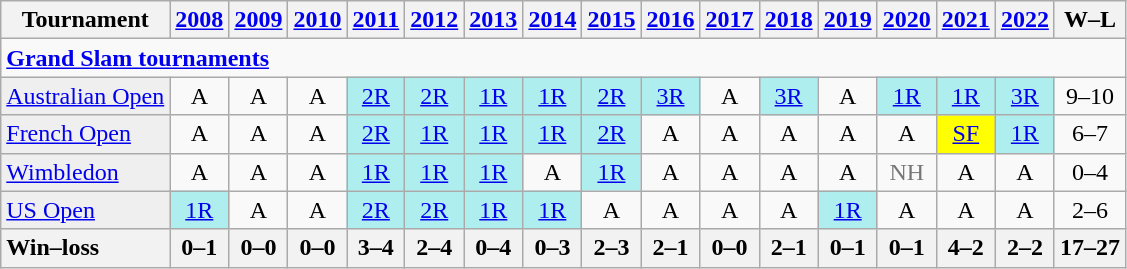<table class=wikitable style=text-align:center>
<tr>
<th>Tournament</th>
<th><a href='#'>2008</a></th>
<th><a href='#'>2009</a></th>
<th><a href='#'>2010</a></th>
<th><a href='#'>2011</a></th>
<th><a href='#'>2012</a></th>
<th><a href='#'>2013</a></th>
<th><a href='#'>2014</a></th>
<th><a href='#'>2015</a></th>
<th><a href='#'>2016</a></th>
<th><a href='#'>2017</a></th>
<th><a href='#'>2018</a></th>
<th><a href='#'>2019</a></th>
<th><a href='#'>2020</a></th>
<th><a href='#'>2021</a></th>
<th><a href='#'>2022</a></th>
<th>W–L</th>
</tr>
<tr>
<td colspan="17" align="left"><strong><a href='#'>Grand Slam tournaments</a></strong></td>
</tr>
<tr>
<td bgcolor=efefef align=left><a href='#'>Australian Open</a></td>
<td>A</td>
<td>A</td>
<td>A</td>
<td bgcolor=afeeee><a href='#'>2R</a></td>
<td bgcolor=afeeee><a href='#'>2R</a></td>
<td bgcolor=afeeee><a href='#'>1R</a></td>
<td bgcolor=afeeee><a href='#'>1R</a></td>
<td bgcolor=afeeee><a href='#'>2R</a></td>
<td bgcolor=afeeee><a href='#'>3R</a></td>
<td>A</td>
<td bgcolor=afeeee><a href='#'>3R</a></td>
<td>A</td>
<td bgcolor=afeeee><a href='#'>1R</a></td>
<td bgcolor=afeeee><a href='#'>1R</a></td>
<td bgcolor=afeeee><a href='#'>3R</a></td>
<td>9–10</td>
</tr>
<tr>
<td bgcolor=efefef align=left><a href='#'>French Open</a></td>
<td>A</td>
<td>A</td>
<td>A</td>
<td bgcolor=afeeee><a href='#'>2R</a></td>
<td bgcolor=afeeee><a href='#'>1R</a></td>
<td bgcolor=afeeee><a href='#'>1R</a></td>
<td bgcolor=afeeee><a href='#'>1R</a></td>
<td bgcolor=afeeee><a href='#'>2R</a></td>
<td>A</td>
<td>A</td>
<td>A</td>
<td>A</td>
<td>A</td>
<td bgcolor=yellow><a href='#'>SF</a></td>
<td bgcolor=afeeee><a href='#'>1R</a></td>
<td>6–7</td>
</tr>
<tr>
<td bgcolor=efefef align=left><a href='#'>Wimbledon</a></td>
<td>A</td>
<td>A</td>
<td>A</td>
<td bgcolor=afeeee><a href='#'>1R</a></td>
<td bgcolor=afeeee><a href='#'>1R</a></td>
<td bgcolor=afeeee><a href='#'>1R</a></td>
<td>A</td>
<td bgcolor=afeeee><a href='#'>1R</a></td>
<td>A</td>
<td>A</td>
<td>A</td>
<td>A</td>
<td style=color:#767676>NH</td>
<td>A</td>
<td>A</td>
<td>0–4</td>
</tr>
<tr>
<td bgcolor=efefef align=left><a href='#'>US Open</a></td>
<td bgcolor=afeeee><a href='#'>1R</a></td>
<td>A</td>
<td>A</td>
<td bgcolor=afeeee><a href='#'>2R</a></td>
<td bgcolor=afeeee><a href='#'>2R</a></td>
<td bgcolor=afeeee><a href='#'>1R</a></td>
<td bgcolor=afeeee><a href='#'>1R</a></td>
<td>A</td>
<td>A</td>
<td>A</td>
<td>A</td>
<td bgcolor=afeeee><a href='#'>1R</a></td>
<td>A</td>
<td>A</td>
<td>A</td>
<td>2–6</td>
</tr>
<tr style=background:#efefef;font-weight:bold>
<th style=text-align:left>Win–loss</th>
<th>0–1</th>
<th>0–0</th>
<th>0–0</th>
<th>3–4</th>
<th>2–4</th>
<th>0–4</th>
<th>0–3</th>
<th>2–3</th>
<th>2–1</th>
<th>0–0</th>
<th>2–1</th>
<th>0–1</th>
<th>0–1</th>
<th>4–2</th>
<th>2–2</th>
<th>17–27</th>
</tr>
</table>
